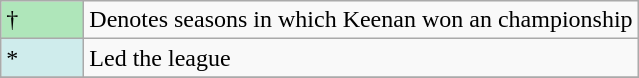<table class="wikitable">
<tr>
<td style="background:#afe6ba; width:3em;">†</td>
<td>Denotes seasons in which Keenan won an championship</td>
</tr>
<tr>
<td style="background:#CFECEC; width:1em">*</td>
<td>Led the league</td>
</tr>
<tr>
</tr>
</table>
